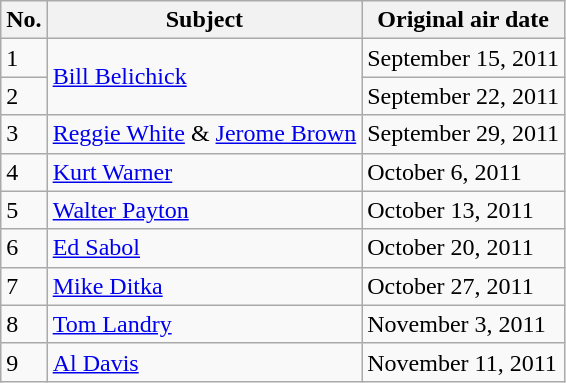<table class=wikitable>
<tr>
<th>No.</th>
<th>Subject</th>
<th>Original air date</th>
</tr>
<tr>
<td>1</td>
<td rowspan="2"><a href='#'>Bill Belichick</a></td>
<td>September 15, 2011</td>
</tr>
<tr>
<td>2</td>
<td>September 22, 2011</td>
</tr>
<tr>
<td>3</td>
<td><a href='#'>Reggie White</a> & <a href='#'>Jerome Brown</a></td>
<td>September 29, 2011</td>
</tr>
<tr>
<td>4</td>
<td><a href='#'>Kurt Warner</a></td>
<td>October 6, 2011</td>
</tr>
<tr>
<td>5</td>
<td><a href='#'>Walter Payton</a></td>
<td>October 13, 2011</td>
</tr>
<tr>
<td>6</td>
<td><a href='#'>Ed Sabol</a></td>
<td>October 20, 2011</td>
</tr>
<tr>
<td>7</td>
<td><a href='#'>Mike Ditka</a></td>
<td>October 27, 2011</td>
</tr>
<tr>
<td>8</td>
<td><a href='#'>Tom Landry</a></td>
<td>November 3, 2011</td>
</tr>
<tr>
<td>9</td>
<td><a href='#'>Al Davis</a></td>
<td>November 11, 2011</td>
</tr>
</table>
